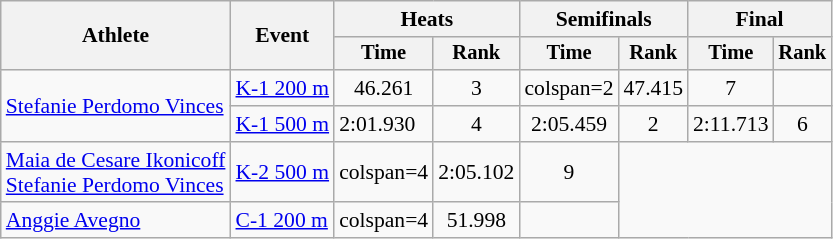<table class=wikitable style="font-size:90%;">
<tr>
<th rowspan="2">Athlete</th>
<th rowspan="2">Event</th>
<th colspan=2>Heats</th>
<th colspan=2>Semifinals</th>
<th colspan=2>Final</th>
</tr>
<tr style="font-size:95%">
<th>Time</th>
<th>Rank</th>
<th>Time</th>
<th>Rank</th>
<th>Time</th>
<th>Rank</th>
</tr>
<tr align=center>
<td align=left rowspan=2><a href='#'>Stefanie Perdomo Vinces</a></td>
<td align=left><a href='#'>K-1 200 m</a></td>
<td>46.261</td>
<td>3</td>
<td>colspan=2 </td>
<td>47.415</td>
<td>7</td>
</tr>
<tr align=center>
<td align=left><a href='#'>K-1 500 m</a></td>
<td align=left>2:01.930</td>
<td>4</td>
<td>2:05.459</td>
<td>2</td>
<td>2:11.713</td>
<td>6</td>
</tr>
<tr align=center>
<td align=left><a href='#'>Maia de Cesare Ikonicoff</a><br><a href='#'>Stefanie Perdomo Vinces</a></td>
<td align=left><a href='#'>K-2 500 m</a></td>
<td>colspan=4 </td>
<td>2:05.102</td>
<td>9</td>
</tr>
<tr align=center>
<td align=left><a href='#'>Anggie Avegno</a></td>
<td align=left><a href='#'>C-1 200 m</a></td>
<td>colspan=4 </td>
<td>51.998</td>
<td></td>
</tr>
</table>
